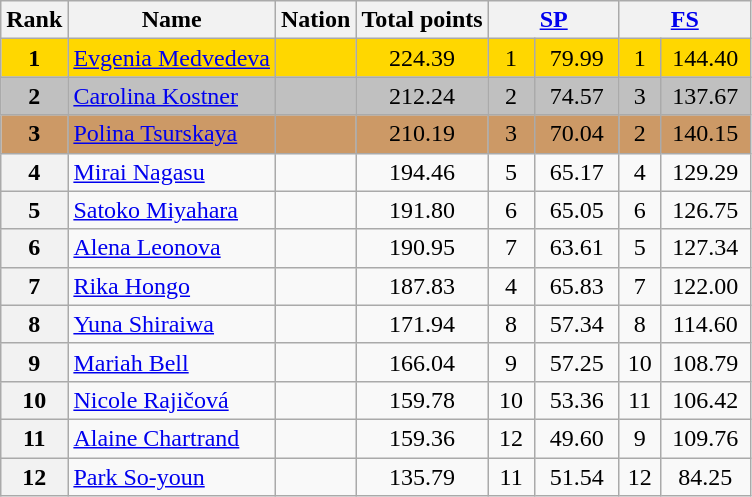<table class="wikitable sortable">
<tr>
<th>Rank</th>
<th>Name</th>
<th>Nation</th>
<th>Total points</th>
<th colspan="2" width="80px"><a href='#'>SP</a></th>
<th colspan="2" width="80px"><a href='#'>FS</a></th>
</tr>
<tr bgcolor="gold">
<td align="center"><strong>1</strong></td>
<td><a href='#'>Evgenia Medvedeva</a></td>
<td></td>
<td align="center">224.39</td>
<td align="center">1</td>
<td align="center">79.99</td>
<td align="center">1</td>
<td align="center">144.40</td>
</tr>
<tr bgcolor="silver">
<td align="center"><strong>2</strong></td>
<td><a href='#'>Carolina Kostner</a></td>
<td></td>
<td align="center">212.24</td>
<td align="center">2</td>
<td align="center">74.57</td>
<td align="center">3</td>
<td align="center">137.67</td>
</tr>
<tr bgcolor="cc9966">
<td align="center"><strong>3</strong></td>
<td><a href='#'>Polina Tsurskaya</a></td>
<td></td>
<td align="center">210.19</td>
<td align="center">3</td>
<td align="center">70.04</td>
<td align="center">2</td>
<td align="center">140.15</td>
</tr>
<tr>
<th>4</th>
<td><a href='#'>Mirai Nagasu</a></td>
<td></td>
<td align="center">194.46</td>
<td align="center">5</td>
<td align="center">65.17</td>
<td align="center">4</td>
<td align="center">129.29</td>
</tr>
<tr>
<th>5</th>
<td><a href='#'>Satoko Miyahara</a></td>
<td></td>
<td align="center">191.80</td>
<td align="center">6</td>
<td align="center">65.05</td>
<td align="center">6</td>
<td align="center">126.75</td>
</tr>
<tr>
<th>6</th>
<td><a href='#'>Alena Leonova</a></td>
<td></td>
<td align="center">190.95</td>
<td align="center">7</td>
<td align="center">63.61</td>
<td align="center">5</td>
<td align="center">127.34</td>
</tr>
<tr>
<th>7</th>
<td><a href='#'>Rika Hongo</a></td>
<td></td>
<td align="center">187.83</td>
<td align="center">4</td>
<td align="center">65.83</td>
<td align="center">7</td>
<td align="center">122.00</td>
</tr>
<tr>
<th>8</th>
<td><a href='#'>Yuna Shiraiwa</a></td>
<td></td>
<td align="center">171.94</td>
<td align="center">8</td>
<td align="center">57.34</td>
<td align="center">8</td>
<td align="center">114.60</td>
</tr>
<tr>
<th>9</th>
<td><a href='#'>Mariah Bell</a></td>
<td></td>
<td align="center">166.04</td>
<td align="center">9</td>
<td align="center">57.25</td>
<td align="center">10</td>
<td align="center">108.79</td>
</tr>
<tr>
<th>10</th>
<td><a href='#'>Nicole Rajičová</a></td>
<td></td>
<td align="center">159.78</td>
<td align="center">10</td>
<td align="center">53.36</td>
<td align="center">11</td>
<td align="center">106.42</td>
</tr>
<tr>
<th>11</th>
<td><a href='#'>Alaine Chartrand</a></td>
<td></td>
<td align="center">159.36</td>
<td align="center">12</td>
<td align="center">49.60</td>
<td align="center">9</td>
<td align="center">109.76</td>
</tr>
<tr>
<th>12</th>
<td><a href='#'>Park So-youn</a></td>
<td></td>
<td align="center">135.79</td>
<td align="center">11</td>
<td align="center">51.54</td>
<td align="center">12</td>
<td align="center">84.25</td>
</tr>
</table>
